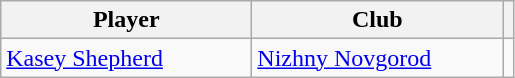<table class="wikitable">
<tr>
<th width=160>Player</th>
<th width=160>Club</th>
<th></th>
</tr>
<tr>
<td> <a href='#'>Kasey Shepherd</a></td>
<td> <a href='#'>Nizhny Novgorod</a></td>
<td></td>
</tr>
</table>
